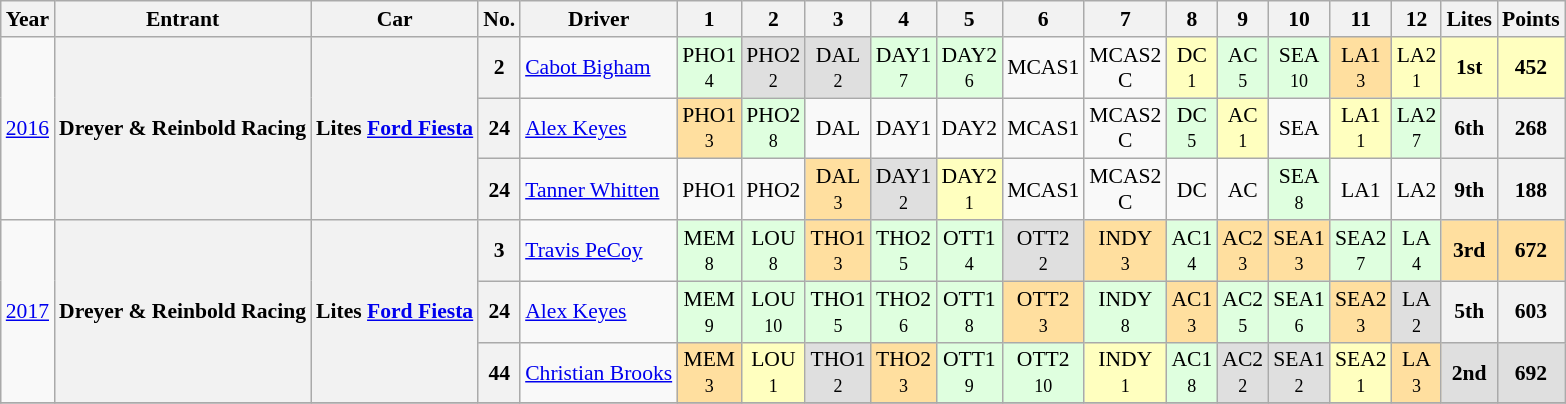<table class="wikitable" border="1" style="text-align:center; font-size:90%;">
<tr valign="top">
<th>Year</th>
<th>Entrant</th>
<th>Car</th>
<th>No.</th>
<th>Driver</th>
<th>1</th>
<th>2</th>
<th>3</th>
<th>4</th>
<th>5</th>
<th>6</th>
<th>7</th>
<th>8</th>
<th>9</th>
<th>10</th>
<th>11</th>
<th>12</th>
<th>Lites</th>
<th>Points</th>
</tr>
<tr>
<td rowspan=3><a href='#'>2016</a></td>
<th rowspan=3>Dreyer & Reinbold Racing</th>
<th rowspan=3>Lites <a href='#'>Ford Fiesta</a></th>
<th>2</th>
<td align="left"> <a href='#'>Cabot Bigham</a></td>
<td style="background:#DFFFDF;">PHO1<br><small>4</small></td>
<td style="background:#DFDFDF;">PHO2<br><small>2</small></td>
<td style="background:#DFDFDF;">DAL<br><small>2</small></td>
<td style="background:#DFFFDF;">DAY1<br><small>7</small></td>
<td style="background:#DFFFDF;">DAY2<br><small>6</small></td>
<td>MCAS1<br><small></small></td>
<td>MCAS2<br>C<br></td>
<td style="background:#FFFFBF;">DC<br><small>1</small></td>
<td style="background:#DFFFDF;">AC<br><small>5</small></td>
<td style="background:#DFFFDF;">SEA<br><small>10</small></td>
<td style="background:#FFDF9F;">LA1<br><small>3</small></td>
<td style="background:#FFFFBF;">LA2<br><small>1</small></td>
<th style="background:#FFFFBF;">1st</th>
<th style="background:#FFFFBF;">452</th>
</tr>
<tr>
<th>24</th>
<td align="left"> <a href='#'>Alex Keyes</a></td>
<td style="background:#FFDF9F;">PHO1<br><small>3</small></td>
<td style="background:#DFFFDF;">PHO2<br><small>8</small></td>
<td>DAL<br><small></small></td>
<td>DAY1<br><small></small></td>
<td>DAY2<br><small></small></td>
<td>MCAS1<br><small></small></td>
<td>MCAS2<br>C<br></td>
<td style="background:#DFFFDF;">DC<br><small>5</small></td>
<td style="background:#FFFFBF;">AC<br><small>1</small></td>
<td>SEA<br><small></small></td>
<td style="background:#FFFFBF;">LA1<br><small>1</small></td>
<td style="background:#DFFFDF;">LA2<br><small>7</small></td>
<th>6th</th>
<th>268</th>
</tr>
<tr>
<th>24</th>
<td align="left"> <a href='#'>Tanner Whitten</a></td>
<td>PHO1<br><small></small></td>
<td>PHO2<br><small></small></td>
<td style="background:#FFDF9F;">DAL<br><small>3</small></td>
<td style="background:#DFDFDF;">DAY1<br><small>2</small></td>
<td style="background:#FFFFBF;">DAY2<br><small>1</small></td>
<td>MCAS1<br><small></small></td>
<td>MCAS2<br>C<br></td>
<td>DC<br><small></small></td>
<td>AC<br><small></small></td>
<td style="background:#DFFFDF;">SEA<br><small>8</small></td>
<td>LA1<br><small></small></td>
<td>LA2<br><small></small></td>
<th>9th</th>
<th>188</th>
</tr>
<tr>
<td rowspan=3><a href='#'>2017</a></td>
<th rowspan=3 align="left">Dreyer & Reinbold Racing</th>
<th rowspan=3>Lites <a href='#'>Ford Fiesta</a></th>
<th align="left">3</th>
<td align="left"> <a href='#'>Travis PeCoy</a></td>
<td style="background:#DFFFDF;">MEM<br><small>8</small></td>
<td style="background:#DFFFDF;">LOU<br><small>8</small></td>
<td style="background:#FFDF9F;">THO1<br><small>3</small></td>
<td style="background:#DFFFDF;">THO2<br><small>5</small></td>
<td style="background:#DFFFDF;">OTT1<br><small>4</small></td>
<td style="background:#DFDFDF;">OTT2<br><small>2</small></td>
<td style="background:#FFDF9F;">INDY<br><small>3</small></td>
<td style="background:#DFFFDF;">AC1<br><small>4</small></td>
<td style="background:#FFDF9F;">AC2<br><small>3</small></td>
<td style="background:#FFDF9F;">SEA1<br><small>3</small></td>
<td style="background:#DFFFDF;">SEA2<br><small>7</small></td>
<td style="background:#DFFFDF;">LA<br><small>4</small></td>
<th style="background:#FFDF9F;">3rd</th>
<th style="background:#FFDF9F;">672</th>
</tr>
<tr>
<th align="left">24</th>
<td align="left"> <a href='#'>Alex Keyes</a></td>
<td style="background:#DFFFDF;">MEM<br><small>9</small></td>
<td style="background:#DFFFDF;">LOU<br><small>10</small></td>
<td style="background:#DFFFDF;">THO1<br><small>5</small></td>
<td style="background:#DFFFDF;">THO2<br><small>6</small></td>
<td style="background:#DFFFDF;">OTT1<br><small>8</small></td>
<td style="background:#FFDF9F;">OTT2<br><small>3</small></td>
<td style="background:#DFFFDF;">INDY<br><small>8</small></td>
<td style="background:#FFDF9F;">AC1<br><small>3</small></td>
<td style="background:#DFFFDF;">AC2<br><small>5</small></td>
<td style="background:#DFFFDF;">SEA1<br><small>6</small></td>
<td style="background:#FFDF9F;">SEA2<br><small>3</small></td>
<td style="background:#DFDFDF;">LA<br><small>2</small></td>
<th>5th</th>
<th>603</th>
</tr>
<tr>
<th align="left">44</th>
<td align="left"> <a href='#'>Christian Brooks</a></td>
<td style="background:#FFDF9F;">MEM<br><small>3</small></td>
<td style="background:#FFFFBF;">LOU<br><small>1</small></td>
<td style="background:#DFDFDF;">THO1<br><small>2</small></td>
<td style="background:#FFDF9F;">THO2<br><small>3</small></td>
<td style="background:#DFFFDF;">OTT1<br><small>9</small></td>
<td style="background:#DFFFDF;">OTT2<br><small>10</small></td>
<td style="background:#FFFFBF;">INDY<br><small>1</small></td>
<td style="background:#DFFFDF;">AC1<br><small>8</small></td>
<td style="background:#DFDFDF;">AC2<br><small>2</small></td>
<td style="background:#DFDFDF;">SEA1<br><small>2</small></td>
<td style="background:#FFFFBF;">SEA2<br><small>1</small></td>
<td style="background:#FFDF9F;">LA<br><small>3</small></td>
<th style="background:#DFDFDF;">2nd</th>
<th style="background:#DFDFDF;">692</th>
</tr>
<tr>
</tr>
</table>
